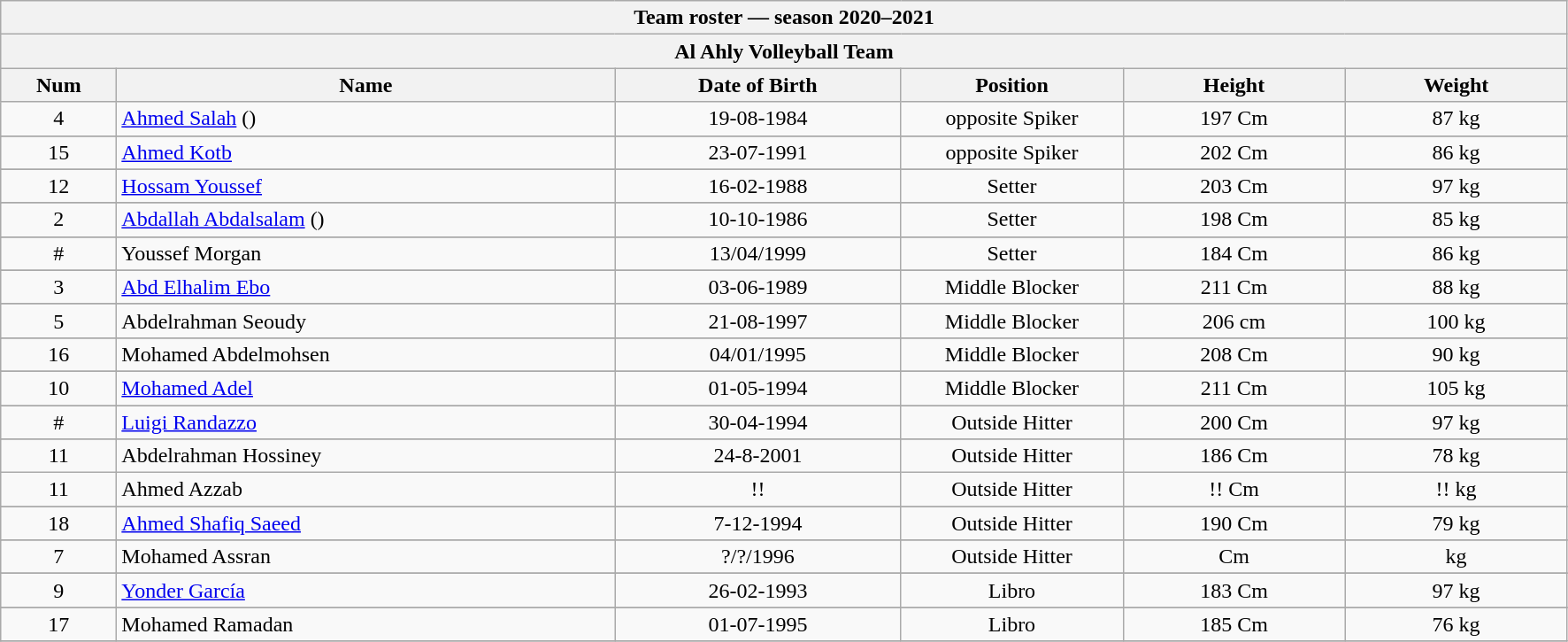<table class="wikitable sortable" style="font-size:100%; text-align:center;">
<tr>
<th colspan=6>Team roster — season 2020–2021</th>
</tr>
<tr>
<th colspan=6>Al Ahly Volleyball Team</th>
</tr>
<tr>
<th style="width:5em">Num</th>
<th style="width:23em">Name</th>
<th style="width:13em">Date of Birth</th>
<th style="width:10em">Position</th>
<th style="width:10em">Height</th>
<th style="width:10em">Weight</th>
</tr>
<tr>
<td>4</td>
<td align=left> <a href='#'>Ahmed Salah</a> ()</td>
<td>19-08-1984</td>
<td>opposite Spiker</td>
<td>197 Cm</td>
<td>87 kg</td>
</tr>
<tr>
</tr>
<tr>
<td>15</td>
<td align=left> <a href='#'>Ahmed Kotb</a></td>
<td>23-07-1991</td>
<td>opposite Spiker</td>
<td>202 Cm</td>
<td>86 kg</td>
</tr>
<tr>
</tr>
<tr>
<td>12</td>
<td align=left> <a href='#'>Hossam Youssef</a></td>
<td>16-02-1988</td>
<td>Setter</td>
<td>203 Cm</td>
<td>97 kg</td>
</tr>
<tr>
</tr>
<tr>
<td>2</td>
<td align=left> <a href='#'>Abdallah Abdalsalam</a> ()</td>
<td>10-10-1986</td>
<td>Setter</td>
<td>198 Cm</td>
<td>85 kg</td>
</tr>
<tr>
</tr>
<tr>
<td>#</td>
<td align=left> Youssef Morgan</td>
<td>13/04/1999</td>
<td>Setter</td>
<td>184 Cm</td>
<td>86 kg</td>
</tr>
<tr>
</tr>
<tr>
<td>3</td>
<td align=left> <a href='#'>Abd Elhalim Ebo</a></td>
<td>03-06-1989</td>
<td>Middle Blocker</td>
<td>211 Cm</td>
<td>88 kg</td>
</tr>
<tr>
</tr>
<tr>
<td>5</td>
<td align=left> Abdelrahman Seoudy</td>
<td>21-08-1997</td>
<td>Middle Blocker</td>
<td>206 cm</td>
<td>100 kg</td>
</tr>
<tr>
</tr>
<tr>
<td>16</td>
<td align=left> Mohamed Abdelmohsen</td>
<td>04/01/1995</td>
<td>Middle Blocker</td>
<td>208 Cm</td>
<td>90 kg</td>
</tr>
<tr>
</tr>
<tr>
<td>10</td>
<td align=left> <a href='#'>Mohamed Adel</a></td>
<td>01-05-1994</td>
<td>Middle Blocker</td>
<td>211 Cm</td>
<td>105 kg</td>
</tr>
<tr>
</tr>
<tr>
<td>#</td>
<td align=left><a href='#'>Luigi Randazzo</a></td>
<td>30-04-1994</td>
<td>Outside Hitter</td>
<td>200 Cm</td>
<td>97 kg</td>
</tr>
<tr>
</tr>
<tr>
<td>11</td>
<td align=left> Abdelrahman Hossiney</td>
<td>24-8-2001</td>
<td>Outside Hitter</td>
<td>186 Cm</td>
<td>78 kg</td>
</tr>
<tr>
<td>11</td>
<td align=left> Ahmed Azzab</td>
<td>!!</td>
<td>Outside Hitter</td>
<td>!! Cm</td>
<td>!! kg</td>
</tr>
<tr>
</tr>
<tr>
</tr>
<tr>
<td>18</td>
<td align=left> <a href='#'>Ahmed Shafiq Saeed</a></td>
<td>7-12-1994</td>
<td>Outside Hitter</td>
<td>190 Cm</td>
<td>79 kg</td>
</tr>
<tr>
</tr>
<tr>
<td>7</td>
<td align=left> Mohamed Assran</td>
<td>?/?/1996</td>
<td>Outside Hitter</td>
<td>Cm</td>
<td>kg</td>
</tr>
<tr>
</tr>
<tr>
<td>9</td>
<td align=left> <a href='#'>Yonder García</a></td>
<td>26-02-1993</td>
<td>Libro</td>
<td>183 Cm</td>
<td>97 kg</td>
</tr>
<tr>
</tr>
<tr>
<td>17</td>
<td align=left> Mohamed Ramadan</td>
<td>01-07-1995</td>
<td>Libro</td>
<td>185 Cm</td>
<td>76 kg</td>
</tr>
<tr>
</tr>
</table>
